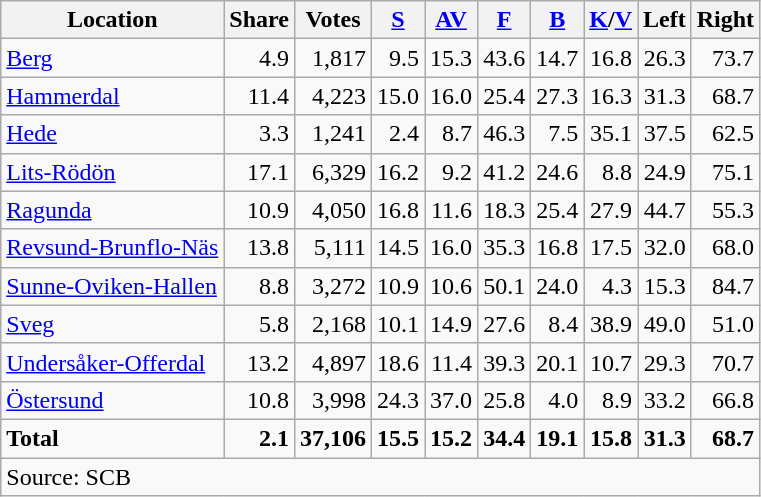<table class="wikitable sortable" style=text-align:right>
<tr>
<th>Location</th>
<th>Share</th>
<th>Votes</th>
<th><a href='#'>S</a></th>
<th><a href='#'>AV</a></th>
<th><a href='#'>F</a></th>
<th><a href='#'>B</a></th>
<th><a href='#'>K</a>/<a href='#'>V</a></th>
<th>Left</th>
<th>Right</th>
</tr>
<tr>
<td align=left><a href='#'>Berg</a></td>
<td>4.9</td>
<td>1,817</td>
<td>9.5</td>
<td>15.3</td>
<td>43.6</td>
<td>14.7</td>
<td>16.8</td>
<td>26.3</td>
<td>73.7</td>
</tr>
<tr>
<td align=left><a href='#'>Hammerdal</a></td>
<td>11.4</td>
<td>4,223</td>
<td>15.0</td>
<td>16.0</td>
<td>25.4</td>
<td>27.3</td>
<td>16.3</td>
<td>31.3</td>
<td>68.7</td>
</tr>
<tr>
<td align=left><a href='#'>Hede</a></td>
<td>3.3</td>
<td>1,241</td>
<td>2.4</td>
<td>8.7</td>
<td>46.3</td>
<td>7.5</td>
<td>35.1</td>
<td>37.5</td>
<td>62.5</td>
</tr>
<tr>
<td align=left><a href='#'>Lits-Rödön</a></td>
<td>17.1</td>
<td>6,329</td>
<td>16.2</td>
<td>9.2</td>
<td>41.2</td>
<td>24.6</td>
<td>8.8</td>
<td>24.9</td>
<td>75.1</td>
</tr>
<tr>
<td align=left><a href='#'>Ragunda</a></td>
<td>10.9</td>
<td>4,050</td>
<td>16.8</td>
<td>11.6</td>
<td>18.3</td>
<td>25.4</td>
<td>27.9</td>
<td>44.7</td>
<td>55.3</td>
</tr>
<tr>
<td align=left><a href='#'>Revsund-Brunflo-Näs</a></td>
<td>13.8</td>
<td>5,111</td>
<td>14.5</td>
<td>16.0</td>
<td>35.3</td>
<td>16.8</td>
<td>17.5</td>
<td>32.0</td>
<td>68.0</td>
</tr>
<tr>
<td align=left><a href='#'>Sunne-Oviken-Hallen</a></td>
<td>8.8</td>
<td>3,272</td>
<td>10.9</td>
<td>10.6</td>
<td>50.1</td>
<td>24.0</td>
<td>4.3</td>
<td>15.3</td>
<td>84.7</td>
</tr>
<tr>
<td align=left><a href='#'>Sveg</a></td>
<td>5.8</td>
<td>2,168</td>
<td>10.1</td>
<td>14.9</td>
<td>27.6</td>
<td>8.4</td>
<td>38.9</td>
<td>49.0</td>
<td>51.0</td>
</tr>
<tr>
<td align=left><a href='#'>Undersåker-Offerdal</a></td>
<td>13.2</td>
<td>4,897</td>
<td>18.6</td>
<td>11.4</td>
<td>39.3</td>
<td>20.1</td>
<td>10.7</td>
<td>29.3</td>
<td>70.7</td>
</tr>
<tr>
<td align=left><a href='#'>Östersund</a></td>
<td>10.8</td>
<td>3,998</td>
<td>24.3</td>
<td>37.0</td>
<td>25.8</td>
<td>4.0</td>
<td>8.9</td>
<td>33.2</td>
<td>66.8</td>
</tr>
<tr>
<td align=left><strong>Total</strong></td>
<td><strong>2.1</strong></td>
<td><strong>37,106</strong></td>
<td><strong>15.5</strong></td>
<td><strong>15.2</strong></td>
<td><strong>34.4</strong></td>
<td><strong>19.1</strong></td>
<td><strong>15.8</strong></td>
<td><strong>31.3</strong></td>
<td><strong>68.7</strong></td>
</tr>
<tr>
<td align=left colspan=10>Source: SCB </td>
</tr>
</table>
